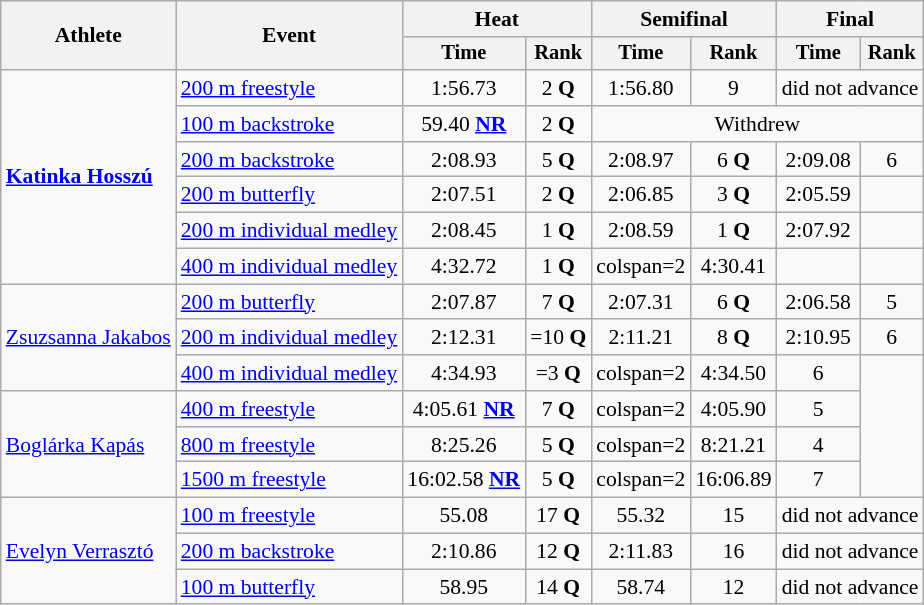<table class=wikitable style="font-size:90%">
<tr>
<th rowspan="2">Athlete</th>
<th rowspan="2">Event</th>
<th colspan="2">Heat</th>
<th colspan="2">Semifinal</th>
<th colspan="2">Final</th>
</tr>
<tr style="font-size:95%">
<th>Time</th>
<th>Rank</th>
<th>Time</th>
<th>Rank</th>
<th>Time</th>
<th>Rank</th>
</tr>
<tr align=center>
<td align=left rowspan=6><strong><a href='#'>Katinka Hosszú</a></strong></td>
<td align=left><a href='#'>200 m freestyle</a></td>
<td>1:56.73</td>
<td>2 <strong>Q</strong></td>
<td>1:56.80</td>
<td>9</td>
<td colspan=2>did not advance</td>
</tr>
<tr align=center>
<td align=left><a href='#'>100 m backstroke</a></td>
<td>59.40 <strong><a href='#'>NR</a></strong></td>
<td>2 <strong>Q</strong></td>
<td colspan=4>Withdrew</td>
</tr>
<tr align=center>
<td align=left><a href='#'>200 m backstroke</a></td>
<td>2:08.93</td>
<td>5 <strong>Q</strong></td>
<td>2:08.97</td>
<td>6 <strong>Q</strong></td>
<td>2:09.08</td>
<td>6</td>
</tr>
<tr align=center>
<td align=left><a href='#'>200 m butterfly</a></td>
<td>2:07.51</td>
<td>2 <strong>Q</strong></td>
<td>2:06.85</td>
<td>3 <strong>Q</strong></td>
<td>2:05.59</td>
<td></td>
</tr>
<tr align=center>
<td align=left><a href='#'>200 m individual medley</a></td>
<td>2:08.45</td>
<td>1 <strong>Q</strong></td>
<td>2:08.59</td>
<td>1 <strong>Q</strong></td>
<td>2:07.92</td>
<td></td>
</tr>
<tr align=center>
<td align=left><a href='#'>400 m individual medley</a></td>
<td>4:32.72</td>
<td>1 <strong>Q</strong></td>
<td>colspan=2 </td>
<td>4:30.41</td>
<td></td>
</tr>
<tr align=center>
<td align=left rowspan=3><a href='#'>Zsuzsanna Jakabos</a></td>
<td align=left><a href='#'>200 m butterfly</a></td>
<td>2:07.87</td>
<td>7 <strong>Q</strong></td>
<td>2:07.31</td>
<td>6 <strong>Q</strong></td>
<td>2:06.58</td>
<td>5</td>
</tr>
<tr align=center>
<td align=left><a href='#'>200 m individual medley</a></td>
<td>2:12.31</td>
<td>=10 <strong>Q</strong></td>
<td>2:11.21</td>
<td>8 <strong>Q</strong></td>
<td>2:10.95</td>
<td>6</td>
</tr>
<tr align=center>
<td align=left><a href='#'>400 m individual medley</a></td>
<td>4:34.93</td>
<td>=3 <strong>Q</strong></td>
<td>colspan=2 </td>
<td>4:34.50</td>
<td>6</td>
</tr>
<tr align=center>
<td align=left rowspan=3><a href='#'>Boglárka Kapás</a></td>
<td align=left><a href='#'>400 m freestyle</a></td>
<td>4:05.61 <strong><a href='#'>NR</a></strong></td>
<td>7 <strong>Q</strong></td>
<td>colspan=2 </td>
<td>4:05.90</td>
<td>5</td>
</tr>
<tr align=center>
<td align=left><a href='#'>800 m freestyle</a></td>
<td>8:25.26</td>
<td>5 <strong>Q</strong></td>
<td>colspan=2 </td>
<td>8:21.21</td>
<td>4</td>
</tr>
<tr align=center>
<td align=left><a href='#'>1500 m freestyle</a></td>
<td>16:02.58 <strong><a href='#'>NR</a></strong></td>
<td>5 <strong>Q</strong></td>
<td>colspan=2 </td>
<td>16:06.89</td>
<td>7</td>
</tr>
<tr align=center>
<td align=left rowspan=3><a href='#'>Evelyn Verrasztó</a></td>
<td align=left><a href='#'>100 m freestyle</a></td>
<td>55.08</td>
<td>17 <strong>Q</strong></td>
<td>55.32</td>
<td>15</td>
<td colspan=2>did not advance</td>
</tr>
<tr align=center>
<td align=left><a href='#'>200 m backstroke</a></td>
<td>2:10.86</td>
<td>12 <strong>Q</strong></td>
<td>2:11.83</td>
<td>16</td>
<td colspan=2>did not advance</td>
</tr>
<tr align=center>
<td align=left><a href='#'>100 m butterfly</a></td>
<td>58.95</td>
<td>14 <strong>Q</strong></td>
<td>58.74</td>
<td>12</td>
<td colspan=2>did not advance</td>
</tr>
</table>
